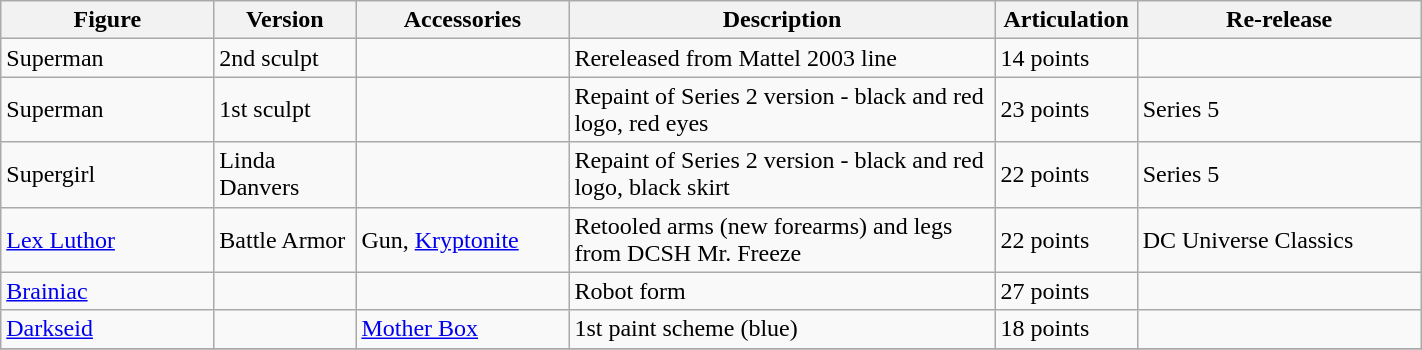<table class="wikitable" width="75%">
<tr>
<th width=15%><strong>Figure</strong></th>
<th width=10%><strong>Version</strong></th>
<th width=15%><strong>Accessories</strong></th>
<th width=30%><strong>Description</strong></th>
<th width=10%><strong>Articulation</strong></th>
<th width=20%><strong>Re-release</strong></th>
</tr>
<tr>
<td>Superman</td>
<td>2nd sculpt</td>
<td></td>
<td>Rereleased from Mattel 2003 line</td>
<td>14 points</td>
<td></td>
</tr>
<tr>
<td>Superman</td>
<td>1st sculpt</td>
<td></td>
<td>Repaint of Series 2 version - black and red logo, red eyes</td>
<td>23 points</td>
<td>Series 5</td>
</tr>
<tr>
<td>Supergirl</td>
<td>Linda Danvers</td>
<td></td>
<td>Repaint of Series 2 version - black and red logo, black skirt</td>
<td>22 points</td>
<td>Series 5</td>
</tr>
<tr>
<td><a href='#'>Lex Luthor</a></td>
<td>Battle Armor</td>
<td>Gun, <a href='#'>Kryptonite</a></td>
<td>Retooled arms (new forearms) and legs from DCSH Mr. Freeze</td>
<td>22 points</td>
<td>DC Universe Classics</td>
</tr>
<tr>
<td><a href='#'>Brainiac</a></td>
<td></td>
<td></td>
<td>Robot form</td>
<td>27 points</td>
<td></td>
</tr>
<tr>
<td><a href='#'>Darkseid</a></td>
<td></td>
<td><a href='#'>Mother Box</a></td>
<td>1st paint scheme (blue)</td>
<td>18 points</td>
<td></td>
</tr>
<tr>
</tr>
</table>
